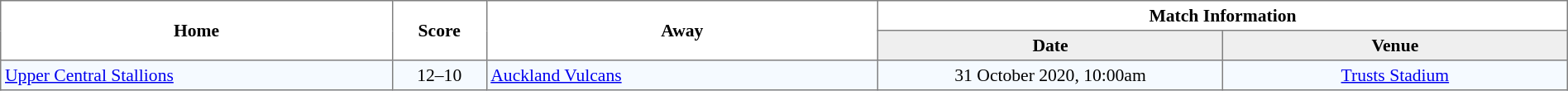<table width="100%" cellspacing="0" cellpadding="3" border="1" style="border-collapse:collapse; font-size:90%; text-align:center;">
<tr>
<th rowspan="2" width="25%">Home</th>
<th rowspan="2" width="6%">Score</th>
<th rowspan="2" width="25%">Away</th>
<th colspan="6">Match Information</th>
</tr>
<tr bgcolor="#EFEFEF">
<th width="22%">Date</th>
<th width="22%">Venue</th>
</tr>
<tr bgcolor="#F5FAFF">
<td align="left"><a href='#'>Upper Central Stallions</a></td>
<td>12–10</td>
<td align="left"><a href='#'>Auckland Vulcans</a></td>
<td>31 October 2020, 10:00am</td>
<td><a href='#'>Trusts Stadium</a></td>
</tr>
</table>
